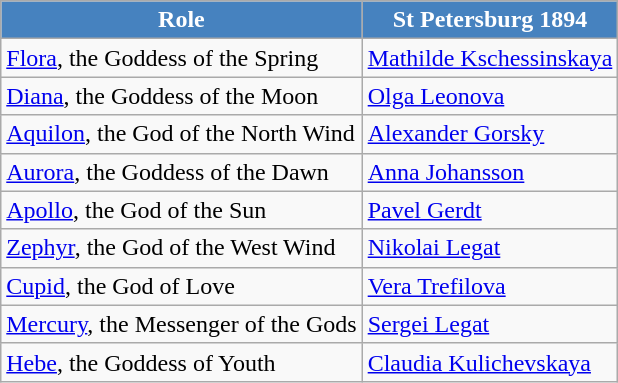<table class="wikitable" border="1">
<tr>
<th style="background:#4682BF; color:white;">Role</th>
<th style="background:#4682BF; color:white;">St Petersburg 1894</th>
</tr>
<tr>
<td><a href='#'>Flora</a>, the Goddess of the Spring</td>
<td><a href='#'>Mathilde Kschessinskaya</a></td>
</tr>
<tr>
<td><a href='#'>Diana</a>, the Goddess of the Moon</td>
<td><a href='#'>Olga Leonova</a></td>
</tr>
<tr>
<td><a href='#'>Aquilon</a>, the God of the North Wind</td>
<td><a href='#'>Alexander Gorsky</a></td>
</tr>
<tr>
<td><a href='#'>Aurora</a>, the Goddess of the Dawn</td>
<td><a href='#'>Anna Johansson</a></td>
</tr>
<tr>
<td><a href='#'>Apollo</a>, the God of the Sun</td>
<td><a href='#'>Pavel Gerdt</a></td>
</tr>
<tr>
<td><a href='#'>Zephyr</a>, the God of the West Wind</td>
<td><a href='#'>Nikolai Legat</a></td>
</tr>
<tr>
<td><a href='#'>Cupid</a>, the God of Love</td>
<td><a href='#'>Vera Trefilova</a></td>
</tr>
<tr>
<td><a href='#'>Mercury</a>, the Messenger of the Gods</td>
<td><a href='#'>Sergei Legat</a></td>
</tr>
<tr>
<td><a href='#'>Hebe</a>, the Goddess of Youth</td>
<td><a href='#'>Claudia Kulichevskaya</a></td>
</tr>
</table>
